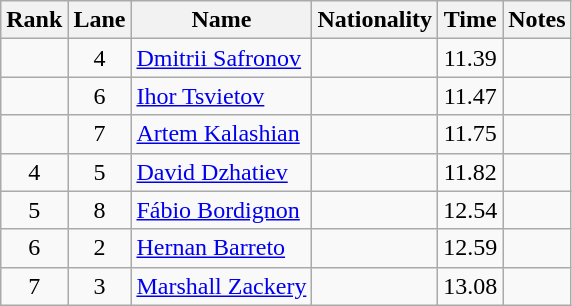<table class="wikitable sortable" style="text-align:center">
<tr>
<th>Rank</th>
<th>Lane</th>
<th>Name</th>
<th>Nationality</th>
<th>Time</th>
<th>Notes</th>
</tr>
<tr>
<td></td>
<td>4</td>
<td align="left"><a href='#'>Dmitrii Safronov</a></td>
<td align="left"></td>
<td>11.39</td>
<td><strong></strong></td>
</tr>
<tr>
<td></td>
<td>6</td>
<td align="left"><a href='#'>Ihor Tsvietov</a></td>
<td align="left"></td>
<td>11.47</td>
<td></td>
</tr>
<tr>
<td></td>
<td>7</td>
<td align="left"><a href='#'>Artem Kalashian</a></td>
<td align="left"></td>
<td>11.75</td>
<td></td>
</tr>
<tr>
<td>4</td>
<td>5</td>
<td align="left"><a href='#'>David Dzhatiev</a></td>
<td align="left"></td>
<td>11.82</td>
<td></td>
</tr>
<tr>
<td>5</td>
<td>8</td>
<td align="left"><a href='#'>Fábio Bordignon</a></td>
<td align="left"></td>
<td>12.54</td>
<td></td>
</tr>
<tr>
<td>6</td>
<td>2</td>
<td align="left"><a href='#'>Hernan Barreto</a></td>
<td align="left"></td>
<td>12.59</td>
<td></td>
</tr>
<tr>
<td>7</td>
<td>3</td>
<td align="left"><a href='#'>Marshall Zackery</a></td>
<td align="left"></td>
<td>13.08</td>
<td></td>
</tr>
</table>
